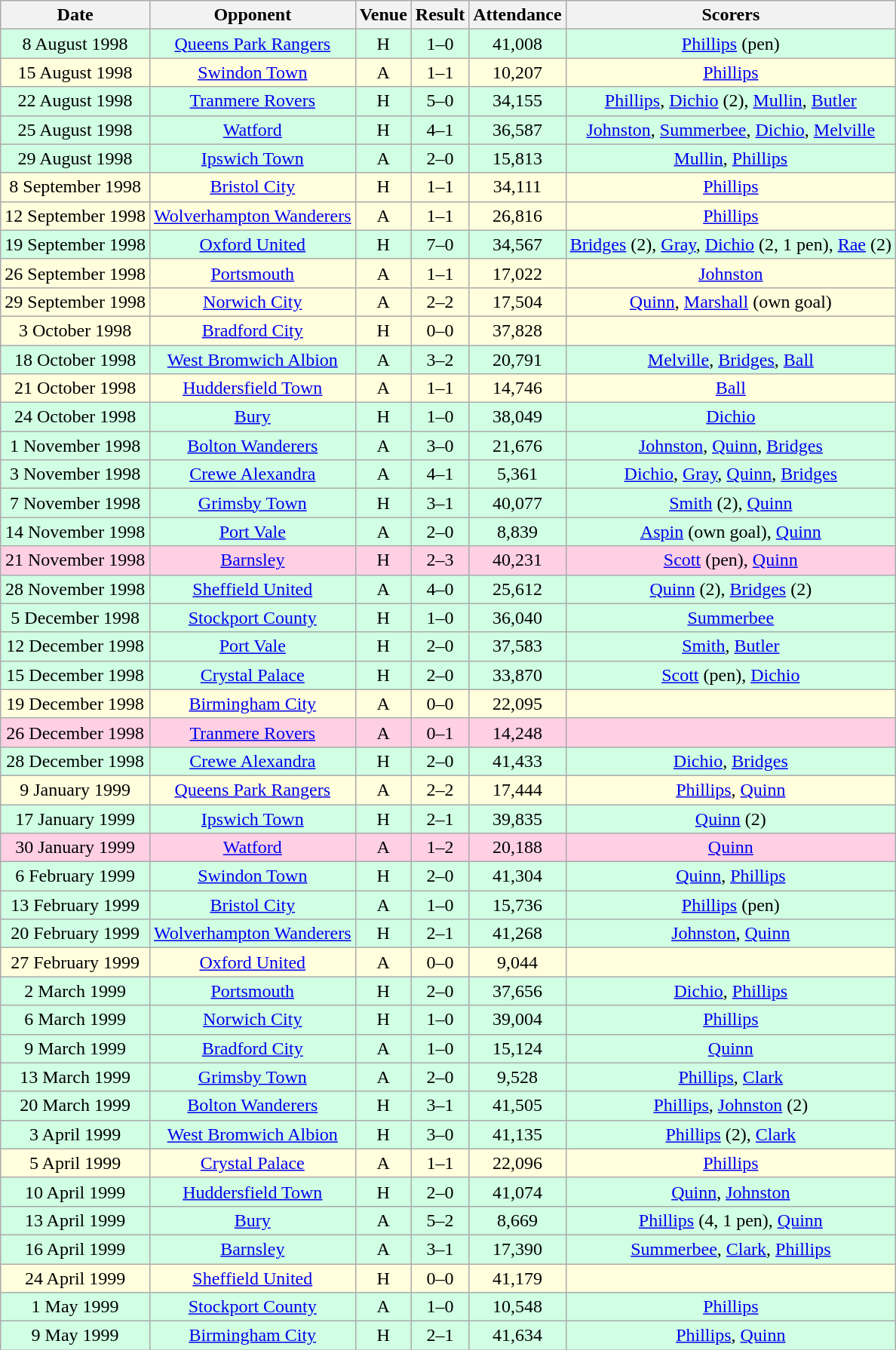<table class="wikitable sortable" style="font-size:100%; text-align:center">
<tr>
<th>Date</th>
<th>Opponent</th>
<th>Venue</th>
<th>Result</th>
<th>Attendance</th>
<th>Scorers</th>
</tr>
<tr style="background-color: #d0ffe3;">
<td>8 August 1998</td>
<td><a href='#'>Queens Park Rangers</a></td>
<td>H</td>
<td>1–0</td>
<td>41,008</td>
<td><a href='#'>Phillips</a> (pen)</td>
</tr>
<tr style="background-color: #ffffdd;">
<td>15 August 1998</td>
<td><a href='#'>Swindon Town</a></td>
<td>A</td>
<td>1–1</td>
<td>10,207</td>
<td><a href='#'>Phillips</a></td>
</tr>
<tr style="background-color: #d0ffe3;">
<td>22 August 1998</td>
<td><a href='#'>Tranmere Rovers</a></td>
<td>H</td>
<td>5–0</td>
<td>34,155</td>
<td><a href='#'>Phillips</a>, <a href='#'>Dichio</a> (2), <a href='#'>Mullin</a>, <a href='#'>Butler</a></td>
</tr>
<tr style="background-color: #d0ffe3;">
<td>25 August 1998</td>
<td><a href='#'>Watford</a></td>
<td>H</td>
<td>4–1</td>
<td>36,587</td>
<td><a href='#'>Johnston</a>, <a href='#'>Summerbee</a>, <a href='#'>Dichio</a>, <a href='#'>Melville</a></td>
</tr>
<tr style="background-color: #d0ffe3;">
<td>29 August 1998</td>
<td><a href='#'>Ipswich Town</a></td>
<td>A</td>
<td>2–0</td>
<td>15,813</td>
<td><a href='#'>Mullin</a>, <a href='#'>Phillips</a></td>
</tr>
<tr style="background-color: #ffffdd;">
<td>8 September 1998</td>
<td><a href='#'>Bristol City</a></td>
<td>H</td>
<td>1–1</td>
<td>34,111</td>
<td><a href='#'>Phillips</a></td>
</tr>
<tr style="background-color: #ffffdd;">
<td>12 September 1998</td>
<td><a href='#'>Wolverhampton Wanderers</a></td>
<td>A</td>
<td>1–1</td>
<td>26,816</td>
<td><a href='#'>Phillips</a></td>
</tr>
<tr style="background-color: #d0ffe3;">
<td>19 September 1998</td>
<td><a href='#'>Oxford United</a></td>
<td>H</td>
<td>7–0</td>
<td>34,567</td>
<td><a href='#'>Bridges</a> (2), <a href='#'>Gray</a>, <a href='#'>Dichio</a> (2, 1 pen), <a href='#'>Rae</a> (2)</td>
</tr>
<tr style="background-color: #ffffdd;">
<td>26 September 1998</td>
<td><a href='#'>Portsmouth</a></td>
<td>A</td>
<td>1–1</td>
<td>17,022</td>
<td><a href='#'>Johnston</a></td>
</tr>
<tr style="background-color: #ffffdd;">
<td>29 September 1998</td>
<td><a href='#'>Norwich City</a></td>
<td>A</td>
<td>2–2</td>
<td>17,504</td>
<td><a href='#'>Quinn</a>, <a href='#'>Marshall</a> (own goal)</td>
</tr>
<tr style="background-color: #ffffdd;">
<td>3 October 1998</td>
<td><a href='#'>Bradford City</a></td>
<td>H</td>
<td>0–0</td>
<td>37,828</td>
<td></td>
</tr>
<tr style="background-color: #d0ffe3;">
<td>18 October 1998</td>
<td><a href='#'>West Bromwich Albion</a></td>
<td>A</td>
<td>3–2</td>
<td>20,791</td>
<td><a href='#'>Melville</a>, <a href='#'>Bridges</a>, <a href='#'>Ball</a></td>
</tr>
<tr style="background-color: #ffffdd;">
<td>21 October 1998</td>
<td><a href='#'>Huddersfield Town</a></td>
<td>A</td>
<td>1–1</td>
<td>14,746</td>
<td><a href='#'>Ball</a></td>
</tr>
<tr style="background-color: #d0ffe3;">
<td>24 October 1998</td>
<td><a href='#'>Bury</a></td>
<td>H</td>
<td>1–0</td>
<td>38,049</td>
<td><a href='#'>Dichio</a></td>
</tr>
<tr style="background-color: #d0ffe3;">
<td>1 November 1998</td>
<td><a href='#'>Bolton Wanderers</a></td>
<td>A</td>
<td>3–0</td>
<td>21,676</td>
<td><a href='#'>Johnston</a>, <a href='#'>Quinn</a>, <a href='#'>Bridges</a></td>
</tr>
<tr style="background-color: #d0ffe3;">
<td>3 November 1998</td>
<td><a href='#'>Crewe Alexandra</a></td>
<td>A</td>
<td>4–1</td>
<td>5,361</td>
<td><a href='#'>Dichio</a>, <a href='#'>Gray</a>, <a href='#'>Quinn</a>, <a href='#'>Bridges</a></td>
</tr>
<tr style="background-color: #d0ffe3;">
<td>7 November 1998</td>
<td><a href='#'>Grimsby Town</a></td>
<td>H</td>
<td>3–1</td>
<td>40,077</td>
<td><a href='#'>Smith</a> (2), <a href='#'>Quinn</a></td>
</tr>
<tr style="background-color: #d0ffe3;">
<td>14 November 1998</td>
<td><a href='#'>Port Vale</a></td>
<td>A</td>
<td>2–0</td>
<td>8,839</td>
<td><a href='#'>Aspin</a> (own goal), <a href='#'>Quinn</a></td>
</tr>
<tr style="background-color: #ffd0e3;">
<td>21 November 1998</td>
<td><a href='#'>Barnsley</a></td>
<td>H</td>
<td>2–3</td>
<td>40,231</td>
<td><a href='#'>Scott</a> (pen), <a href='#'>Quinn</a></td>
</tr>
<tr style="background-color: #d0ffe3;">
<td>28 November 1998</td>
<td><a href='#'>Sheffield United</a></td>
<td>A</td>
<td>4–0</td>
<td>25,612</td>
<td><a href='#'>Quinn</a> (2), <a href='#'>Bridges</a> (2)</td>
</tr>
<tr style="background-color: #d0ffe3;">
<td>5 December 1998</td>
<td><a href='#'>Stockport County</a></td>
<td>H</td>
<td>1–0</td>
<td>36,040</td>
<td><a href='#'>Summerbee</a></td>
</tr>
<tr style="background-color: #d0ffe3;">
<td>12 December 1998</td>
<td><a href='#'>Port Vale</a></td>
<td>H</td>
<td>2–0</td>
<td>37,583</td>
<td><a href='#'>Smith</a>, <a href='#'>Butler</a></td>
</tr>
<tr style="background-color: #d0ffe3;">
<td>15 December 1998</td>
<td><a href='#'>Crystal Palace</a></td>
<td>H</td>
<td>2–0</td>
<td>33,870</td>
<td><a href='#'>Scott</a> (pen), <a href='#'>Dichio</a></td>
</tr>
<tr style="background-color: #ffffdd;">
<td>19 December 1998</td>
<td><a href='#'>Birmingham City</a></td>
<td>A</td>
<td>0–0</td>
<td>22,095</td>
<td></td>
</tr>
<tr style="background-color: #ffd0e3;">
<td>26 December 1998</td>
<td><a href='#'>Tranmere Rovers</a></td>
<td>A</td>
<td>0–1</td>
<td>14,248</td>
<td></td>
</tr>
<tr style="background-color: #d0ffe3;">
<td>28 December 1998</td>
<td><a href='#'>Crewe Alexandra</a></td>
<td>H</td>
<td>2–0</td>
<td>41,433</td>
<td><a href='#'>Dichio</a>, <a href='#'>Bridges</a></td>
</tr>
<tr style="background-color: #ffffdd;">
<td>9 January 1999</td>
<td><a href='#'>Queens Park Rangers</a></td>
<td>A</td>
<td>2–2</td>
<td>17,444</td>
<td><a href='#'>Phillips</a>, <a href='#'>Quinn</a></td>
</tr>
<tr style="background-color: #d0ffe3;">
<td>17 January 1999</td>
<td><a href='#'>Ipswich Town</a></td>
<td>H</td>
<td>2–1</td>
<td>39,835</td>
<td><a href='#'>Quinn</a> (2)</td>
</tr>
<tr style="background-color: #ffd0e3;">
<td>30 January 1999</td>
<td><a href='#'>Watford</a></td>
<td>A</td>
<td>1–2</td>
<td>20,188</td>
<td><a href='#'>Quinn</a></td>
</tr>
<tr style="background-color: #d0ffe3;">
<td>6 February 1999</td>
<td><a href='#'>Swindon Town</a></td>
<td>H</td>
<td>2–0</td>
<td>41,304</td>
<td><a href='#'>Quinn</a>, <a href='#'>Phillips</a></td>
</tr>
<tr style="background-color: #d0ffe3;">
<td>13 February 1999</td>
<td><a href='#'>Bristol City</a></td>
<td>A</td>
<td>1–0</td>
<td>15,736</td>
<td><a href='#'>Phillips</a> (pen)</td>
</tr>
<tr style="background-color: #d0ffe3;">
<td>20 February 1999</td>
<td><a href='#'>Wolverhampton Wanderers</a></td>
<td>H</td>
<td>2–1</td>
<td>41,268</td>
<td><a href='#'>Johnston</a>, <a href='#'>Quinn</a></td>
</tr>
<tr style="background-color: #ffffdd;">
<td>27 February 1999</td>
<td><a href='#'>Oxford United</a></td>
<td>A</td>
<td>0–0</td>
<td>9,044</td>
<td></td>
</tr>
<tr style="background-color: #d0ffe3;">
<td>2 March 1999</td>
<td><a href='#'>Portsmouth</a></td>
<td>H</td>
<td>2–0</td>
<td>37,656</td>
<td><a href='#'>Dichio</a>, <a href='#'>Phillips</a></td>
</tr>
<tr style="background-color: #d0ffe3;">
<td>6 March 1999</td>
<td><a href='#'>Norwich City</a></td>
<td>H</td>
<td>1–0</td>
<td>39,004</td>
<td><a href='#'>Phillips</a></td>
</tr>
<tr style="background-color: #d0ffe3;">
<td>9 March 1999</td>
<td><a href='#'>Bradford City</a></td>
<td>A</td>
<td>1–0</td>
<td>15,124</td>
<td><a href='#'>Quinn</a></td>
</tr>
<tr style="background-color: #d0ffe3;">
<td>13 March 1999</td>
<td><a href='#'>Grimsby Town</a></td>
<td>A</td>
<td>2–0</td>
<td>9,528</td>
<td><a href='#'>Phillips</a>, <a href='#'>Clark</a></td>
</tr>
<tr style="background-color: #d0ffe3;">
<td>20 March 1999</td>
<td><a href='#'>Bolton Wanderers</a></td>
<td>H</td>
<td>3–1</td>
<td>41,505</td>
<td><a href='#'>Phillips</a>, <a href='#'>Johnston</a> (2)</td>
</tr>
<tr style="background-color: #d0ffe3;">
<td>3 April 1999</td>
<td><a href='#'>West Bromwich Albion</a></td>
<td>H</td>
<td>3–0</td>
<td>41,135</td>
<td><a href='#'>Phillips</a> (2), <a href='#'>Clark</a></td>
</tr>
<tr style="background-color: #ffffdd;">
<td>5 April 1999</td>
<td><a href='#'>Crystal Palace</a></td>
<td>A</td>
<td>1–1</td>
<td>22,096</td>
<td><a href='#'>Phillips</a></td>
</tr>
<tr style="background-color: #d0ffe3;">
<td>10 April 1999</td>
<td><a href='#'>Huddersfield Town</a></td>
<td>H</td>
<td>2–0</td>
<td>41,074</td>
<td><a href='#'>Quinn</a>, <a href='#'>Johnston</a></td>
</tr>
<tr style="background-color: #d0ffe3;">
<td>13 April 1999</td>
<td><a href='#'>Bury</a></td>
<td>A</td>
<td>5–2</td>
<td>8,669</td>
<td><a href='#'>Phillips</a> (4, 1 pen), <a href='#'>Quinn</a></td>
</tr>
<tr style="background-color: #d0ffe3;">
<td>16 April 1999</td>
<td><a href='#'>Barnsley</a></td>
<td>A</td>
<td>3–1</td>
<td>17,390</td>
<td><a href='#'>Summerbee</a>, <a href='#'>Clark</a>, <a href='#'>Phillips</a></td>
</tr>
<tr style="background-color: #ffffdd;">
<td>24 April 1999</td>
<td><a href='#'>Sheffield United</a></td>
<td>H</td>
<td>0–0</td>
<td>41,179</td>
<td></td>
</tr>
<tr style="background-color: #d0ffe3;">
<td>1 May 1999</td>
<td><a href='#'>Stockport County</a></td>
<td>A</td>
<td>1–0</td>
<td>10,548</td>
<td><a href='#'>Phillips</a></td>
</tr>
<tr style="background-color: #d0ffe3;">
<td>9 May 1999</td>
<td><a href='#'>Birmingham City</a></td>
<td>H</td>
<td>2–1</td>
<td>41,634</td>
<td><a href='#'>Phillips</a>, <a href='#'>Quinn</a></td>
</tr>
</table>
